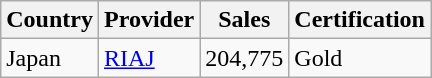<table class="wikitable" border="1">
<tr>
<th>Country</th>
<th>Provider</th>
<th>Sales</th>
<th>Certification</th>
</tr>
<tr>
<td>Japan</td>
<td><a href='#'>RIAJ</a></td>
<td>204,775</td>
<td>Gold</td>
</tr>
</table>
